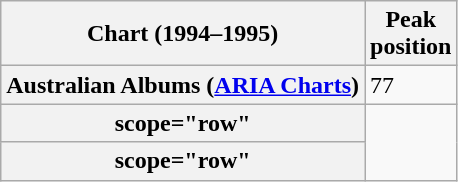<table class="wikitable plainrowheaders sortable">
<tr>
<th scope="col">Chart (1994–1995)</th>
<th scope="col">Peak<br>position</th>
</tr>
<tr>
<th scope="row">Australian Albums (<a href='#'>ARIA Charts</a>)</th>
<td>77</td>
</tr>
<tr>
<th>scope="row" </th>
</tr>
<tr>
<th>scope="row" </th>
</tr>
</table>
